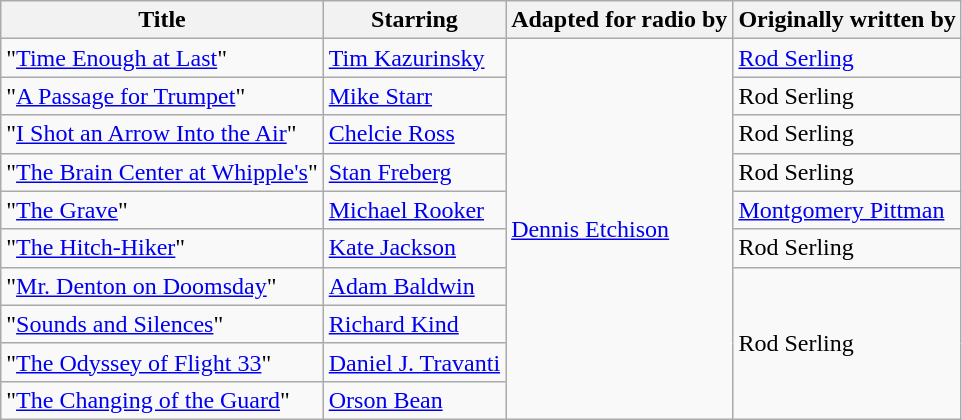<table class="wikitable">
<tr>
<th>Title</th>
<th>Starring</th>
<th>Adapted for radio by</th>
<th>Originally written by</th>
</tr>
<tr>
<td>"<a href='#'>Time Enough at Last</a>"</td>
<td><a href='#'>Tim Kazurinsky</a></td>
<td rowspan="10"><a href='#'>Dennis Etchison</a></td>
<td><a href='#'>Rod Serling</a></td>
</tr>
<tr>
<td>"<a href='#'>A Passage for Trumpet</a>"</td>
<td><a href='#'>Mike Starr</a></td>
<td>Rod Serling</td>
</tr>
<tr>
<td>"<a href='#'>I Shot an Arrow Into the Air</a>"</td>
<td><a href='#'>Chelcie Ross</a></td>
<td>Rod Serling</td>
</tr>
<tr>
<td>"<a href='#'>The Brain Center at Whipple's</a>"</td>
<td><a href='#'>Stan Freberg</a></td>
<td>Rod Serling</td>
</tr>
<tr>
<td>"<a href='#'>The Grave</a>"</td>
<td><a href='#'>Michael Rooker</a></td>
<td><a href='#'>Montgomery Pittman</a></td>
</tr>
<tr>
<td>"<a href='#'>The Hitch-Hiker</a>"</td>
<td><a href='#'>Kate Jackson</a></td>
<td>Rod Serling</td>
</tr>
<tr>
<td>"<a href='#'>Mr. Denton on Doomsday</a>"</td>
<td><a href='#'>Adam Baldwin</a></td>
<td rowspan="4">Rod Serling</td>
</tr>
<tr>
<td>"<a href='#'>Sounds and Silences</a>"</td>
<td><a href='#'>Richard Kind</a></td>
</tr>
<tr>
<td>"<a href='#'>The Odyssey of Flight 33</a>"</td>
<td><a href='#'>Daniel J. Travanti</a></td>
</tr>
<tr>
<td>"<a href='#'>The Changing of the Guard</a>"</td>
<td><a href='#'>Orson Bean</a></td>
</tr>
</table>
